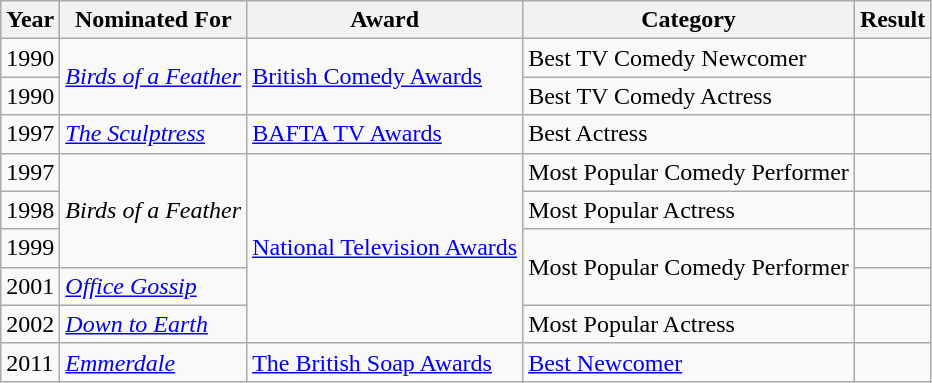<table class="wikitable">
<tr>
<th>Year</th>
<th>Nominated For</th>
<th>Award</th>
<th>Category</th>
<th>Result</th>
</tr>
<tr>
<td>1990</td>
<td rowspan=2><em><a href='#'>Birds of a Feather</a></em></td>
<td rowspan=2><a href='#'>British Comedy Awards</a></td>
<td>Best TV Comedy Newcomer</td>
<td></td>
</tr>
<tr>
<td>1990</td>
<td>Best TV Comedy Actress</td>
<td></td>
</tr>
<tr>
<td>1997</td>
<td><em><a href='#'>The Sculptress</a></em></td>
<td><a href='#'>BAFTA TV Awards</a></td>
<td>Best Actress</td>
<td></td>
</tr>
<tr>
<td>1997</td>
<td rowspan=3><em>Birds of a Feather</em></td>
<td rowspan=5><a href='#'>National Television Awards</a></td>
<td>Most Popular Comedy Performer</td>
<td></td>
</tr>
<tr>
<td>1998</td>
<td>Most Popular Actress</td>
<td></td>
</tr>
<tr>
<td>1999</td>
<td rowspan=2>Most Popular Comedy Performer</td>
<td></td>
</tr>
<tr>
<td>2001</td>
<td><em><a href='#'>Office Gossip</a></em></td>
<td></td>
</tr>
<tr>
<td>2002</td>
<td><em><a href='#'>Down to Earth</a></em></td>
<td>Most Popular Actress</td>
<td></td>
</tr>
<tr>
<td>2011</td>
<td><em><a href='#'>Emmerdale</a></em></td>
<td><a href='#'>The British Soap Awards</a></td>
<td><a href='#'>Best Newcomer</a></td>
<td></td>
</tr>
</table>
